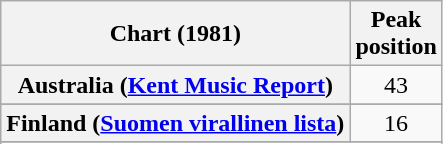<table class="wikitable sortable plainrowheaders" style="text-align:center">
<tr>
<th>Chart (1981)</th>
<th>Peak<br>position</th>
</tr>
<tr>
<th scope="row">Australia (<a href='#'>Kent Music Report</a>)</th>
<td>43</td>
</tr>
<tr>
</tr>
<tr>
</tr>
<tr>
<th scope="row">Finland (<a href='#'>Suomen virallinen lista</a>)</th>
<td>16</td>
</tr>
<tr>
</tr>
<tr>
</tr>
<tr>
</tr>
<tr>
</tr>
<tr>
</tr>
<tr>
</tr>
<tr>
</tr>
<tr>
</tr>
</table>
